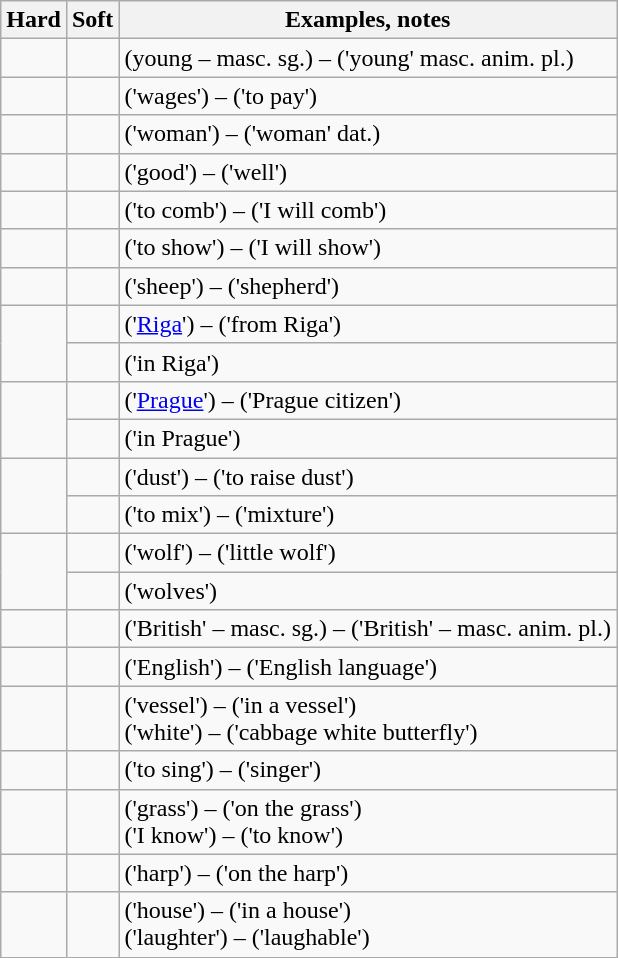<table class="wikitable">
<tr>
<th>Hard</th>
<th>Soft</th>
<th>Examples, notes</th>
</tr>
<tr>
<td style="text-align: center;"></td>
<td style="text-align: center;"></td>
<td> (young – masc. sg.) –  ('young' masc. anim. pl.)</td>
</tr>
<tr>
<td style="text-align: center;"></td>
<td style="text-align: center;"></td>
<td> ('wages') –  ('to pay')</td>
</tr>
<tr>
<td style="text-align: center;"></td>
<td style="text-align: center;"></td>
<td> ('woman') –  ('woman' dat.)</td>
</tr>
<tr>
<td style="text-align: center;"></td>
<td style="text-align: center;"></td>
<td> ('good') –  ('well')</td>
</tr>
<tr>
<td style="text-align: center;"></td>
<td style="text-align: center;"></td>
<td> ('to comb') –  ('I will comb')</td>
</tr>
<tr>
<td style="text-align: center;"></td>
<td style="text-align: center;"></td>
<td> ('to show') –  ('I will show')</td>
</tr>
<tr>
<td style="text-align: center;"></td>
<td style="text-align: center;"></td>
<td> ('sheep') –  ('shepherd')</td>
</tr>
<tr>
<td style="text-align: center;" rowspan="2"></td>
<td style="text-align: center;"></td>
<td> ('<a href='#'>Riga</a>') –  ('from Riga')</td>
</tr>
<tr>
<td style="text-align: center;"></td>
<td> ('in Riga')</td>
</tr>
<tr>
<td style="text-align: center;" rowspan="2"></td>
<td style="text-align: center;"></td>
<td> ('<a href='#'>Prague</a>') –  ('Prague citizen')</td>
</tr>
<tr>
<td style="text-align: center;"></td>
<td> ('in Prague')</td>
</tr>
<tr>
<td style="text-align: center;" rowspan="2"></td>
<td style="text-align: center;"></td>
<td> ('dust') –  ('to raise dust')</td>
</tr>
<tr>
<td style="text-align: center;"></td>
<td> ('to mix') –  ('mixture')</td>
</tr>
<tr>
<td style="text-align: center;" rowspan="2"></td>
<td style="text-align: center;"></td>
<td> ('wolf') –  ('little wolf')</td>
</tr>
<tr>
<td style="text-align: center;"></td>
<td> ('wolves')</td>
</tr>
<tr>
<td style="text-align: center;"></td>
<td style="text-align: center;"></td>
<td> ('British' – masc. sg.) –  ('British' – masc. anim. pl.)</td>
</tr>
<tr>
<td style="text-align: center;"></td>
<td style="text-align: center;"></td>
<td> ('English') –  ('English language')</td>
</tr>
<tr>
<td style="text-align: center;"></td>
<td style="text-align: center;"></td>
<td> ('vessel') –  ('in a vessel')<br>  ('white') –  ('cabbage white butterfly')</td>
</tr>
<tr>
<td style="text-align: center;"></td>
<td style="text-align: center;"></td>
<td> ('to sing') –  ('singer')<br></td>
</tr>
<tr>
<td style="text-align: center;"></td>
<td style="text-align: center;"></td>
<td> ('grass') –  ('on the grass')<br> ('I know') –  ('to know')</td>
</tr>
<tr>
<td style="text-align: center;"></td>
<td style="text-align: center;"></td>
<td> ('harp') –  ('on the harp')</td>
</tr>
<tr>
<td style="text-align: center;"></td>
<td style="text-align: center;"></td>
<td> ('house') –  ('in a house')<br> ('laughter') –  ('laughable')</td>
</tr>
</table>
